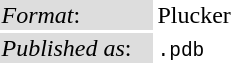<table style="text-align:left;">
<tr>
<td style="background:#ddd; width:100px;"><em>Format</em>:</td>
<td>Plucker</td>
</tr>
<tr>
<td style="background:#ddd;"><em>Published as</em>:</td>
<td><code>.pdb</code></td>
</tr>
</table>
